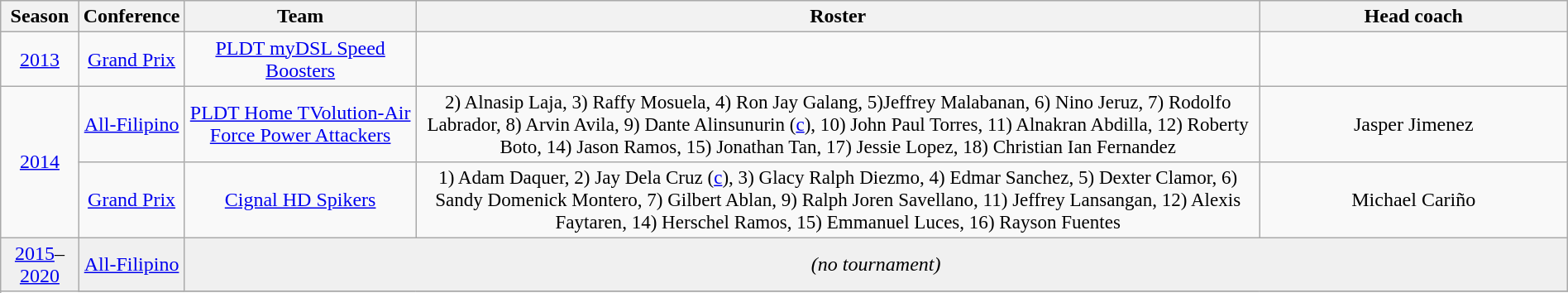<table class="wikitable" width=100%>
<tr align=center;">
<th width=5%>Season</th>
<th width=5%>Conference</th>
<th width=15%>Team</th>
<th width=55%>Roster</th>
<th width=20%>Head coach</th>
</tr>
<tr align=center>
<td><a href='#'>2013</a></td>
<td><a href='#'>Grand Prix</a></td>
<td><a href='#'>PLDT myDSL Speed Boosters</a></td>
<td></td>
<td></td>
</tr>
<tr align=center>
<td rowspan="2" style=><a href='#'>2014</a></td>
<td><a href='#'>All-Filipino</a></td>
<td><a href='#'>PLDT Home TVolution-Air Force Power Attackers</a></td>
<td style="font-size:96%;">2) Alnasip Laja, 3) Raffy Mosuela, 4) Ron Jay Galang, 5)Jeffrey Malabanan, 6) Nino Jeruz, 7) Rodolfo Labrador, 8) Arvin Avila, 9) Dante Alinsunurin (<a href='#'>c</a>), 10) John Paul Torres, 11) Alnakran Abdilla, 12) Roberty Boto, 14) Jason Ramos, 15) Jonathan Tan, 17) Jessie Lopez, 18) Christian Ian Fernandez</td>
<td>Jasper Jimenez</td>
</tr>
<tr align=center>
<td><a href='#'>Grand Prix</a></td>
<td><a href='#'>Cignal HD Spikers</a></td>
<td style="font-size:96%;">1) Adam Daquer, 2) Jay Dela Cruz (<a href='#'>c</a>), 3) Glacy Ralph Diezmo, 4) Edmar Sanchez, 5) Dexter Clamor, 6) Sandy Domenick Montero, 7) Gilbert Ablan, 9) Ralph Joren Savellano, 11) Jeffrey Lansangan, 12) Alexis Faytaren, 14) Herschel Ramos, 15) Emmanuel Luces, 16) Rayson Fuentes</td>
<td>Michael Cariño</td>
</tr>
<tr align=center bgcolor="#f0f0f0">
<td rowspan="2" style=><a href='#'>2015</a>–<a href='#'>2020</a></td>
<td><a href='#'>All-Filipino</a></td>
<td colspan="3"><em>(no tournament)</em></td>
</tr>
<tr>
</tr>
</table>
